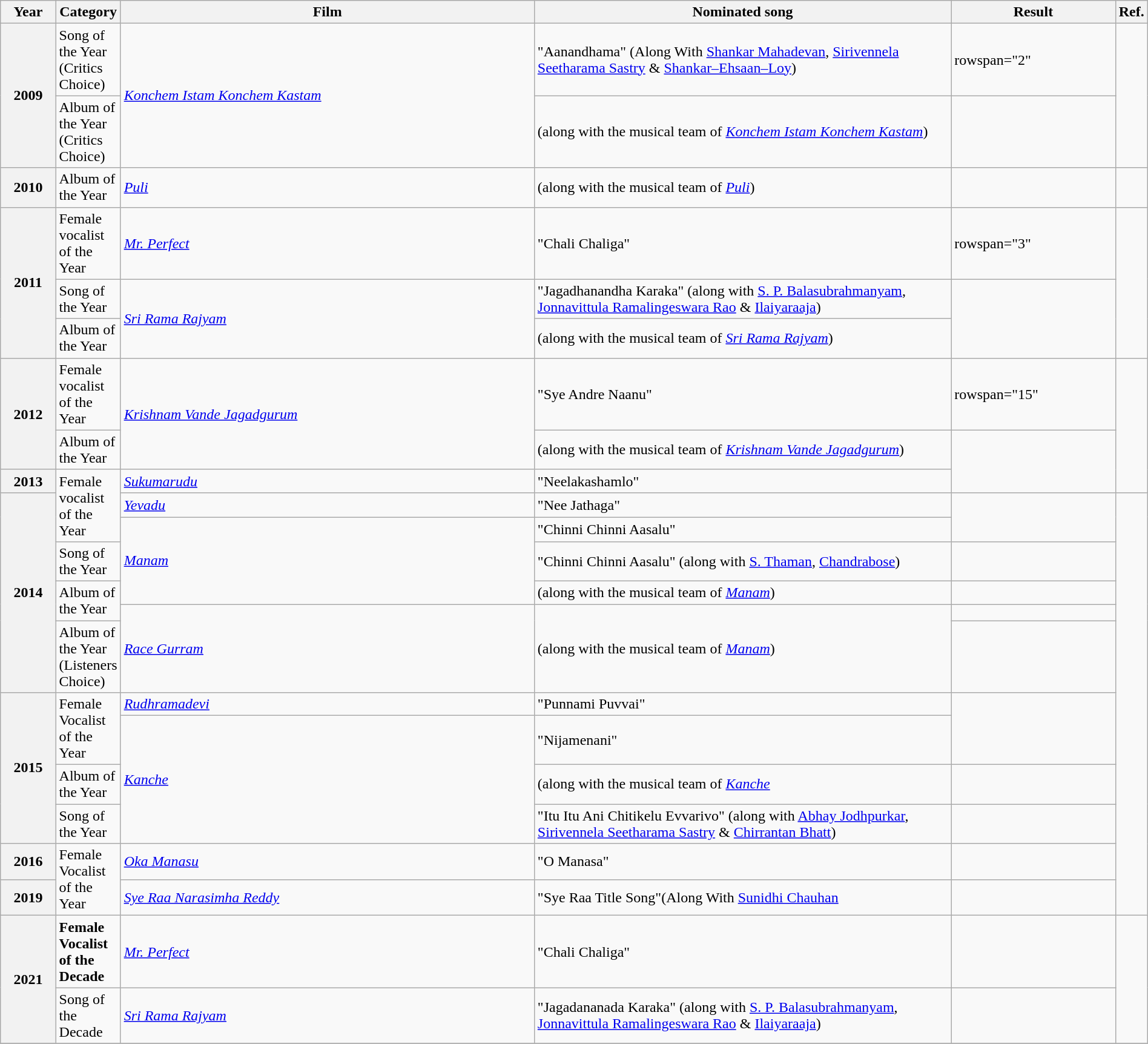<table class="wikitable plainrowheaders" width="100%" textcolor:#000;">
<tr>
<th scope="col" width=5%><strong>Year</strong></th>
<th>Category</th>
<th scope="col" width=39%><strong>Film</strong></th>
<th scope="col" width=39%><strong>Nominated song</strong></th>
<th scope="col" width=15%><strong>Result</strong></th>
<th scope="col" width=2%><strong>Ref.</strong></th>
</tr>
<tr>
<th rowspan="2">2009</th>
<td>Song of the Year (Critics Choice)</td>
<td rowspan="2"><em><a href='#'>Konchem Istam Konchem Kastam</a></em></td>
<td>"Aanandhama" (Along With <a href='#'>Shankar Mahadevan</a>, <a href='#'>Sirivennela Seetharama Sastry</a> & <a href='#'>Shankar–Ehsaan–Loy</a>)</td>
<td>rowspan="2" </td>
<td rowspan="2"></td>
</tr>
<tr>
<td>Album of the Year (Critics Choice)</td>
<td>(along with the musical team of <em><a href='#'>Konchem Istam Konchem Kastam</a></em>)</td>
</tr>
<tr>
<th>2010</th>
<td>Album of the Year</td>
<td><a href='#'><em>Puli</em></a></td>
<td>(along with the musical team of <a href='#'><em>Puli</em></a>)</td>
<td></td>
<td></td>
</tr>
<tr>
<th rowspan="3" scope="row">2011</th>
<td>Female vocalist of the Year</td>
<td><em><a href='#'>Mr. Perfect</a></em></td>
<td>"Chali Chaliga"</td>
<td>rowspan="3"</td>
<td rowspan="3"></td>
</tr>
<tr>
<td>Song of the Year</td>
<td rowspan="2"><em><a href='#'>Sri Rama Rajyam</a></em></td>
<td>"Jagadhanandha Karaka" (along with <a href='#'>S. P. Balasubrahmanyam</a>, <a href='#'>Jonnavittula Ramalingeswara Rao</a> & <a href='#'>Ilaiyaraaja</a>)</td>
</tr>
<tr>
<td>Album of the Year</td>
<td>(along with the musical team of <em><a href='#'>Sri Rama Rajyam</a></em>)</td>
</tr>
<tr>
<th rowspan="2">2012</th>
<td>Female vocalist of the Year</td>
<td rowspan="2"><em><a href='#'>Krishnam Vande Jagadgurum</a></em></td>
<td>"Sye Andre Naanu"</td>
<td>rowspan="15" </td>
<td rowspan="3"></td>
</tr>
<tr>
<td>Album of the Year</td>
<td>(along with the musical team of <em><a href='#'>Krishnam Vande Jagadgurum</a></em>)</td>
</tr>
<tr>
<th scope="row">2013</th>
<td rowspan="3">Female vocalist of the Year</td>
<td><em><a href='#'>Sukumarudu</a></em></td>
<td>"Neelakashamlo"</td>
</tr>
<tr>
<th rowspan="6" scope="row">2014</th>
<td><em><a href='#'>Yevadu</a></em></td>
<td>"Nee Jathaga"</td>
<td rowspan="2"></td>
</tr>
<tr>
<td rowspan="3"><em><a href='#'>Manam</a></em></td>
<td>"Chinni Chinni Aasalu"</td>
</tr>
<tr>
<td>Song of the Year</td>
<td>"Chinni Chinni Aasalu" (along with <a href='#'>S. Thaman</a>, <a href='#'>Chandrabose</a>)</td>
<td></td>
</tr>
<tr>
<td rowspan="2">Album of the Year</td>
<td>(along with the musical team of <a href='#'><em>Manam</em></a>)</td>
<td></td>
</tr>
<tr>
<td rowspan="2"><em><a href='#'>Race Gurram</a></em></td>
<td rowspan="2">(along with the musical team of <a href='#'><em>Manam</em></a>)</td>
<td></td>
</tr>
<tr>
<td>Album of the Year (Listeners Choice)</td>
<td></td>
</tr>
<tr>
<th rowspan="4" scope="row">2015</th>
<td rowspan="2">Female Vocalist of the Year</td>
<td><em><a href='#'>Rudhramadevi</a></em></td>
<td>"Punnami Puvvai"</td>
<td rowspan="2"></td>
</tr>
<tr>
<td rowspan="3"><em><a href='#'>Kanche</a></em></td>
<td>"Nijamenani"</td>
</tr>
<tr>
<td>Album of the Year</td>
<td>(along with the musical team of <em><a href='#'>Kanche</a></em></td>
<td></td>
</tr>
<tr>
<td>Song of the Year</td>
<td>"Itu Itu Ani Chitikelu Evvarivo" (along with <a href='#'>Abhay Jodhpurkar</a>, <a href='#'>Sirivennela Seetharama Sastry</a> & <a href='#'>Chirrantan Bhatt</a>)</td>
<td></td>
</tr>
<tr>
<th scope="row">2016</th>
<td rowspan="2">Female Vocalist of the Year</td>
<td><em><a href='#'>Oka Manasu</a></em></td>
<td>"O Manasa"</td>
<td></td>
</tr>
<tr>
<th>2019</th>
<td><em><a href='#'>Sye Raa Narasimha Reddy</a></em></td>
<td>"Sye Raa Title Song"(Along With <a href='#'>Sunidhi Chauhan</a></td>
<td></td>
</tr>
<tr>
<th rowspan="2"><strong>2021</strong></th>
<td><strong>Female Vocalist of the Decade</strong></td>
<td><a href='#'><em>Mr. Perfect</em></a></td>
<td>"Chali Chaliga"</td>
<td></td>
<td rowspan="2"></td>
</tr>
<tr>
<td>Song of the Decade</td>
<td><em><a href='#'>Sri Rama Rajyam</a></em></td>
<td>"Jagadananada Karaka" (along with <a href='#'>S. P. Balasubrahmanyam</a>, <a href='#'>Jonnavittula Ramalingeswara Rao</a> & <a href='#'>Ilaiyaraaja</a>)</td>
<td></td>
</tr>
<tr>
</tr>
</table>
